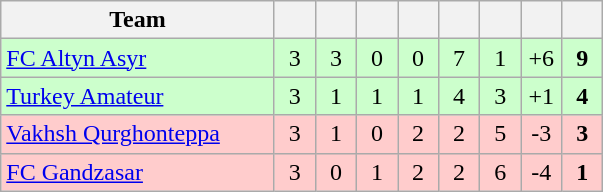<table class="wikitable" style="text-align: center;">
<tr>
<th width="175">Team</th>
<th width="20"></th>
<th width="20"></th>
<th width="20"></th>
<th width="20"></th>
<th width="20"></th>
<th width="20"></th>
<th width="20"></th>
<th width="20"></th>
</tr>
<tr bgcolor="#ccffcc">
<td align=left> <a href='#'>FC Altyn Asyr</a></td>
<td>3</td>
<td>3</td>
<td>0</td>
<td>0</td>
<td>7</td>
<td>1</td>
<td>+6</td>
<td><strong>9</strong></td>
</tr>
<tr bgcolor="#ccffcc">
<td align=left> <a href='#'>Turkey Amateur</a></td>
<td>3</td>
<td>1</td>
<td>1</td>
<td>1</td>
<td>4</td>
<td>3</td>
<td>+1</td>
<td><strong>4</strong></td>
</tr>
<tr bgcolor=#ffcccc>
<td align=left> <a href='#'>Vakhsh Qurghonteppa</a></td>
<td>3</td>
<td>1</td>
<td>0</td>
<td>2</td>
<td>2</td>
<td>5</td>
<td>-3</td>
<td><strong>3</strong></td>
</tr>
<tr bgcolor=#ffcccc>
<td align=left> <a href='#'>FC Gandzasar</a></td>
<td>3</td>
<td>0</td>
<td>1</td>
<td>2</td>
<td>2</td>
<td>6</td>
<td>-4</td>
<td><strong>1</strong></td>
</tr>
</table>
